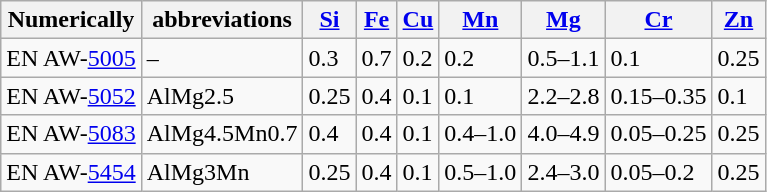<table class="wikitable">
<tr>
<th>Numerically</th>
<th>abbreviations</th>
<th><a href='#'>Si</a></th>
<th><a href='#'>Fe</a></th>
<th><a href='#'>Cu</a></th>
<th><a href='#'>Mn</a></th>
<th><a href='#'>Mg</a></th>
<th><a href='#'>Cr</a></th>
<th><a href='#'>Zn</a></th>
</tr>
<tr>
<td>EN AW-<a href='#'>5005</a></td>
<td>–</td>
<td>0.3</td>
<td>0.7</td>
<td>0.2</td>
<td>0.2</td>
<td>0.5–1.1</td>
<td>0.1</td>
<td>0.25</td>
</tr>
<tr>
<td>EN AW-<a href='#'>5052</a></td>
<td>AlMg2.5</td>
<td>0.25</td>
<td>0.4</td>
<td>0.1</td>
<td>0.1</td>
<td>2.2–2.8</td>
<td>0.15–0.35</td>
<td>0.1</td>
</tr>
<tr>
<td>EN AW-<a href='#'>5083</a></td>
<td>AlMg4.5Mn0.7</td>
<td>0.4</td>
<td>0.4</td>
<td>0.1</td>
<td>0.4–1.0</td>
<td>4.0–4.9</td>
<td>0.05–0.25</td>
<td>0.25</td>
</tr>
<tr>
<td>EN AW-<a href='#'>5454</a></td>
<td>AlMg3Mn</td>
<td>0.25</td>
<td>0.4</td>
<td>0.1</td>
<td>0.5–1.0</td>
<td>2.4–3.0</td>
<td>0.05–0.2</td>
<td>0.25</td>
</tr>
</table>
